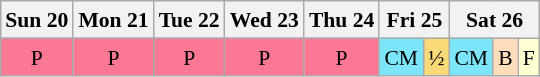<table class="wikitable" style="margin:0.5em auto; font-size:90%; line-height:1.25em; text-align:center">
<tr>
<th>Sun 20</th>
<th>Mon 21</th>
<th>Tue 22</th>
<th>Wed 23</th>
<th>Thu 24</th>
<th colspan="2">Fri 25</th>
<th colspan="3">Sat 26</th>
</tr>
<tr>
<td bgcolor="#FA7894">P</td>
<td bgcolor="#FA7894">P</td>
<td bgcolor="#FA7894">P</td>
<td bgcolor="#FA7894">P</td>
<td bgcolor="#FA7894">P</td>
<td bgcolor="#7DE5FA">CM</td>
<td bgcolor="#FAD978">½</td>
<td bgcolor="#7DE5FA">CM</td>
<td bgcolor="#fdb">B</td>
<td bgcolor="#ffffd1">F</td>
</tr>
</table>
